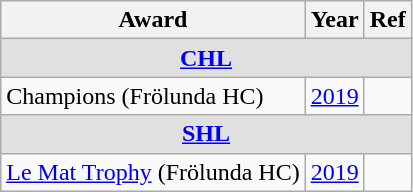<table class="wikitable">
<tr>
<th>Award</th>
<th>Year</th>
<th>Ref</th>
</tr>
<tr ALIGN="center" bgcolor="#e0e0e0">
<td colspan="3"><strong><a href='#'>CHL</a></strong></td>
</tr>
<tr>
<td>Champions (Frölunda HC)</td>
<td><a href='#'>2019</a></td>
<td></td>
</tr>
<tr ALIGN="center" bgcolor="#e0e0e0">
<td colspan="3"><strong><a href='#'>SHL</a></strong></td>
</tr>
<tr>
<td><a href='#'>Le Mat Trophy</a> (Frölunda HC)</td>
<td><a href='#'>2019</a></td>
<td></td>
</tr>
</table>
